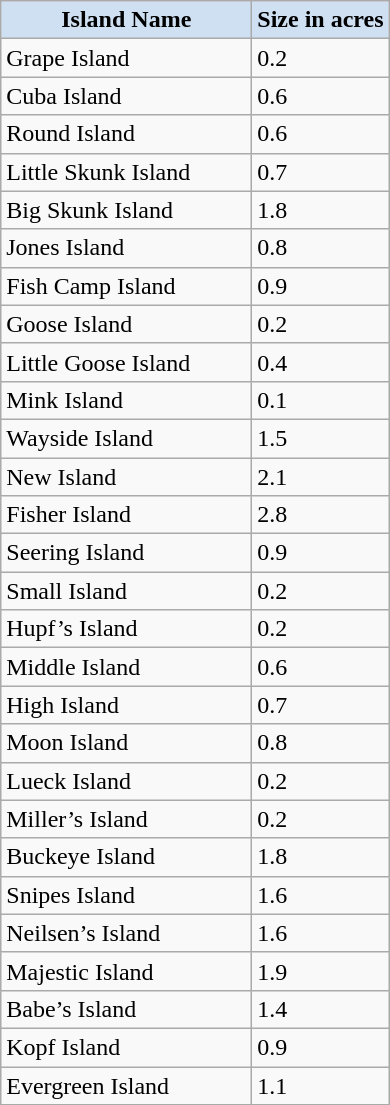<table class="wikitable sortable">
<tr>
<th style="width:10em; background-color:#CEE0F2;"><strong>Island Name</strong></th>
<th style="background-color:#CEE0F2;"><strong>Size in acres</strong></th>
</tr>
<tr>
<td>Grape Island</td>
<td>0.2</td>
</tr>
<tr>
<td>Cuba Island</td>
<td>0.6</td>
</tr>
<tr>
<td>Round Island</td>
<td>0.6</td>
</tr>
<tr>
<td>Little Skunk Island</td>
<td>0.7</td>
</tr>
<tr>
<td>Big Skunk Island</td>
<td>1.8</td>
</tr>
<tr>
<td>Jones Island</td>
<td>0.8</td>
</tr>
<tr>
<td>Fish Camp Island</td>
<td>0.9</td>
</tr>
<tr>
<td>Goose Island</td>
<td>0.2</td>
</tr>
<tr>
<td>Little Goose Island</td>
<td>0.4</td>
</tr>
<tr>
<td>Mink Island</td>
<td>0.1</td>
</tr>
<tr>
<td>Wayside Island</td>
<td>1.5</td>
</tr>
<tr>
<td>New Island</td>
<td>2.1</td>
</tr>
<tr>
<td>Fisher Island</td>
<td>2.8</td>
</tr>
<tr>
<td>Seering Island</td>
<td>0.9</td>
</tr>
<tr>
<td>Small Island</td>
<td>0.2</td>
</tr>
<tr>
<td>Hupf’s Island</td>
<td>0.2</td>
</tr>
<tr>
<td>Middle Island</td>
<td>0.6</td>
</tr>
<tr>
<td>High Island</td>
<td>0.7</td>
</tr>
<tr>
<td>Moon Island</td>
<td>0.8</td>
</tr>
<tr>
<td>Lueck Island</td>
<td>0.2</td>
</tr>
<tr>
<td>Miller’s Island</td>
<td>0.2</td>
</tr>
<tr>
<td>Buckeye Island</td>
<td>1.8</td>
</tr>
<tr>
<td>Snipes Island</td>
<td>1.6</td>
</tr>
<tr>
<td>Neilsen’s Island</td>
<td>1.6</td>
</tr>
<tr>
<td>Majestic Island</td>
<td>1.9</td>
</tr>
<tr>
<td>Babe’s Island</td>
<td>1.4</td>
</tr>
<tr>
<td>Kopf Island</td>
<td>0.9</td>
</tr>
<tr>
<td>Evergreen Island</td>
<td>1.1</td>
</tr>
<tr>
</tr>
</table>
